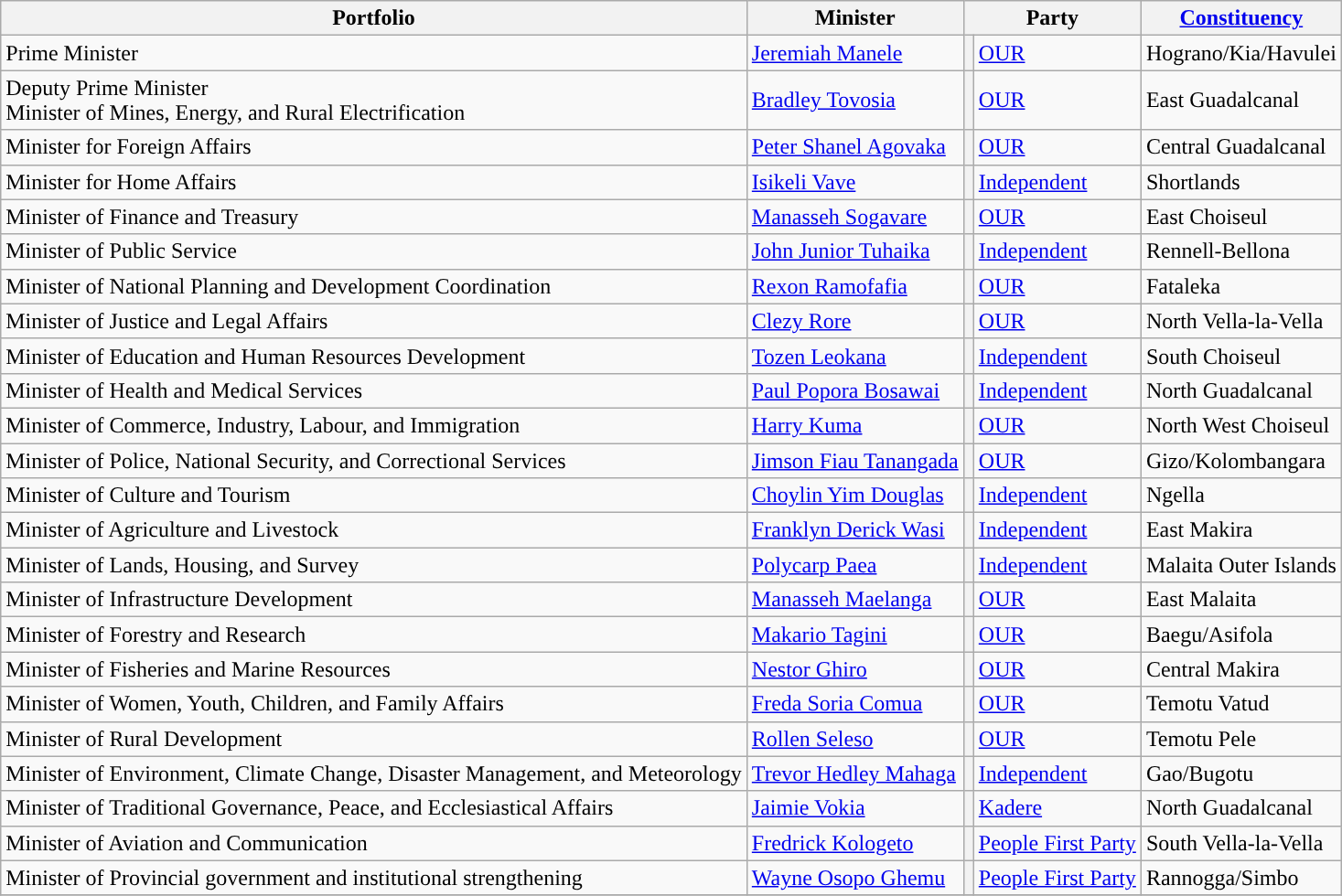<table class="wikitable sortable">
<tr>
<th>Portfolio</th>
<th>Minister</th>
<th colspan="2">Party</th>
<th><a href='#'>Constituency</a></th>
</tr>
<tr>
<td>Prime Minister</td>
<td><a href='#'>Jeremiah Manele</a></td>
<th style="background:"></th>
<td><a href='#'> OUR</a></td>
<td>Hograno/Kia/Havulei</td>
</tr>
<tr>
<td>Deputy Prime Minister<br>Minister of Mines, Energy, and Rural Electrification</td>
<td><a href='#'>Bradley Tovosia</a></td>
<th style="background:"></th>
<td><a href='#'>OUR</a></td>
<td>East Guadalcanal</td>
</tr>
<tr>
<td>Minister for Foreign Affairs</td>
<td><a href='#'>Peter Shanel Agovaka</a></td>
<th style="background:"></th>
<td><a href='#'>OUR</a></td>
<td>Central Guadalcanal</td>
</tr>
<tr>
<td>Minister for Home Affairs</td>
<td><a href='#'>Isikeli Vave</a></td>
<th style="background:"></th>
<td><a href='#'>Independent</a></td>
<td>Shortlands</td>
</tr>
<tr>
<td>Minister of Finance and Treasury</td>
<td><a href='#'>Manasseh Sogavare</a></td>
<th style="background:"></th>
<td><a href='#'> OUR</a></td>
<td>East Choiseul</td>
</tr>
<tr>
<td>Minister of Public Service</td>
<td><a href='#'>John Junior Tuhaika</a></td>
<th style="background:"></th>
<td><a href='#'>Independent</a></td>
<td>Rennell-Bellona</td>
</tr>
<tr>
<td>Minister of National Planning and Development Coordination</td>
<td><a href='#'>Rexon Ramofafia</a></td>
<th style="background:"></th>
<td><a href='#'> OUR</a></td>
<td>Fataleka</td>
</tr>
<tr>
<td>Minister of Justice and Legal Affairs</td>
<td><a href='#'>Clezy Rore</a></td>
<th style="background:"></th>
<td><a href='#'> OUR</a></td>
<td>North Vella-la-Vella</td>
</tr>
<tr>
<td>Minister of Education and Human Resources Development</td>
<td><a href='#'>Tozen Leokana</a></td>
<th style="background:"></th>
<td><a href='#'>Independent</a></td>
<td>South Choiseul</td>
</tr>
<tr>
<td>Minister of Health and Medical Services</td>
<td><a href='#'>Paul Popora Bosawai</a></td>
<th style="background:"></th>
<td><a href='#'>Independent</a></td>
<td>North Guadalcanal</td>
</tr>
<tr>
<td>Minister of Commerce, Industry, Labour, and Immigration</td>
<td><a href='#'>Harry Kuma</a></td>
<th style="background:"></th>
<td><a href='#'>OUR</a></td>
<td>North West Choiseul</td>
</tr>
<tr>
<td>Minister of Police, National Security, and Correctional Services</td>
<td><a href='#'>Jimson Fiau Tanangada</a></td>
<th style="background:"></th>
<td><a href='#'>OUR</a></td>
<td>Gizo/Kolombangara</td>
</tr>
<tr>
<td>Minister of Culture and Tourism</td>
<td><a href='#'>Choylin Yim Douglas</a></td>
<th style="background:"></th>
<td><a href='#'>Independent</a></td>
<td>Ngella</td>
</tr>
<tr>
<td>Minister of Agriculture and Livestock</td>
<td><a href='#'>Franklyn Derick Wasi</a></td>
<th style="background:"></th>
<td><a href='#'>Independent</a></td>
<td>East Makira</td>
</tr>
<tr>
<td>Minister of Lands, Housing, and Survey</td>
<td><a href='#'>Polycarp Paea</a></td>
<th style="background:"></th>
<td><a href='#'>Independent</a></td>
<td>Malaita Outer Islands</td>
</tr>
<tr>
<td>Minister of Infrastructure Development</td>
<td><a href='#'>Manasseh Maelanga</a></td>
<th style="background:"></th>
<td><a href='#'>OUR</a></td>
<td>East Malaita</td>
</tr>
<tr>
<td>Minister of Forestry and Research</td>
<td><a href='#'>Makario Tagini</a></td>
<th style="background:"></th>
<td><a href='#'>OUR</a></td>
<td>Baegu/Asifola</td>
</tr>
<tr>
<td>Minister of Fisheries and Marine Resources</td>
<td><a href='#'>Nestor Ghiro</a></td>
<th style="background:"></th>
<td><a href='#'>OUR</a></td>
<td>Central Makira</td>
</tr>
<tr>
<td>Minister of Women, Youth, Children, and Family Affairs</td>
<td><a href='#'>Freda Soria Comua</a></td>
<th style="background:"></th>
<td><a href='#'>OUR</a></td>
<td>Temotu Vatud</td>
</tr>
<tr>
<td>Minister of Rural Development</td>
<td><a href='#'>Rollen Seleso</a></td>
<th style="background:"></th>
<td><a href='#'>OUR</a></td>
<td>Temotu Pele</td>
</tr>
<tr>
<td>Minister of Environment, Climate Change, Disaster Management, and Meteorology</td>
<td><a href='#'>Trevor Hedley Mahaga</a></td>
<th style="background:"></th>
<td><a href='#'>Independent</a></td>
<td>Gao/Bugotu</td>
</tr>
<tr>
<td>Minister of Traditional Governance, Peace, and Ecclesiastical Affairs</td>
<td><a href='#'>Jaimie Vokia</a></td>
<th style="background:"></th>
<td><a href='#'>Kadere</a></td>
<td>North Guadalcanal</td>
</tr>
<tr>
<td>Minister of Aviation and Communication</td>
<td><a href='#'>Fredrick Kologeto</a></td>
<th style="background:"></th>
<td><a href='#'>People First Party</a></td>
<td>South Vella-la-Vella</td>
</tr>
<tr>
<td>Minister of Provincial government and institutional strengthening</td>
<td><a href='#'>Wayne Osopo Ghemu</a></td>
<th style="background:"></th>
<td><a href='#'>People First Party</a></td>
<td>Rannogga/Simbo</td>
</tr>
<tr>
</tr>
</table>
